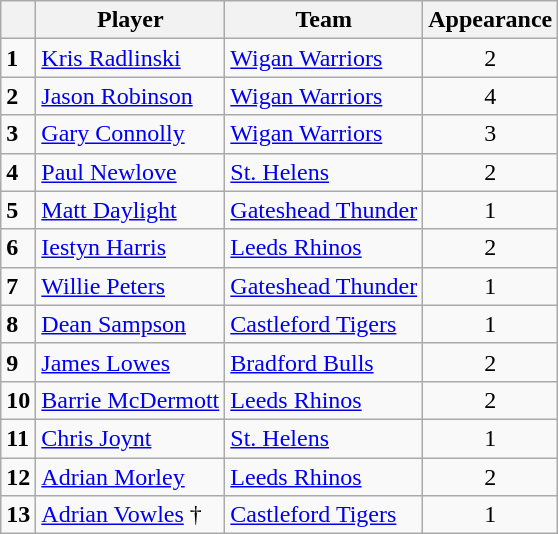<table class="wikitable">
<tr>
<th></th>
<th>Player</th>
<th>Team</th>
<th>Appearance</th>
</tr>
<tr>
<td><strong>1</strong></td>
<td> <a href='#'>Kris Radlinski</a></td>
<td> <a href='#'>Wigan Warriors</a></td>
<td style="text-align:center;">2</td>
</tr>
<tr>
<td><strong>2</strong></td>
<td> <a href='#'>Jason Robinson</a></td>
<td> <a href='#'>Wigan Warriors</a></td>
<td style="text-align:center;">4</td>
</tr>
<tr>
<td><strong>3</strong></td>
<td> <a href='#'>Gary Connolly</a></td>
<td> <a href='#'>Wigan Warriors</a></td>
<td style="text-align:center;">3</td>
</tr>
<tr>
<td><strong>4</strong></td>
<td> <a href='#'>Paul Newlove</a></td>
<td> <a href='#'>St. Helens</a></td>
<td style="text-align:center;">2</td>
</tr>
<tr>
<td><strong>5</strong></td>
<td> <a href='#'>Matt Daylight</a></td>
<td> <a href='#'>Gateshead Thunder</a></td>
<td style="text-align:center;">1</td>
</tr>
<tr>
<td><strong>6</strong></td>
<td> <a href='#'>Iestyn Harris</a></td>
<td> <a href='#'>Leeds Rhinos</a></td>
<td style="text-align:center;">2</td>
</tr>
<tr>
<td><strong>7</strong></td>
<td> <a href='#'>Willie Peters</a></td>
<td> <a href='#'>Gateshead Thunder</a></td>
<td style="text-align:center;">1</td>
</tr>
<tr>
<td><strong>8</strong></td>
<td> <a href='#'>Dean Sampson</a></td>
<td> <a href='#'>Castleford Tigers</a></td>
<td style="text-align:center;">1</td>
</tr>
<tr>
<td><strong>9</strong></td>
<td> <a href='#'>James Lowes</a></td>
<td> <a href='#'>Bradford Bulls</a></td>
<td style="text-align:center;">2</td>
</tr>
<tr>
<td><strong>10</strong></td>
<td> <a href='#'>Barrie McDermott</a></td>
<td> <a href='#'>Leeds Rhinos</a></td>
<td style="text-align:center;">2</td>
</tr>
<tr>
<td><strong>11</strong></td>
<td> <a href='#'>Chris Joynt</a></td>
<td> <a href='#'>St. Helens</a></td>
<td style="text-align:center;">1</td>
</tr>
<tr>
<td><strong>12</strong></td>
<td> <a href='#'>Adrian Morley</a></td>
<td> <a href='#'>Leeds Rhinos</a></td>
<td style="text-align:center;">2</td>
</tr>
<tr>
<td><strong>13</strong></td>
<td> <a href='#'>Adrian Vowles</a> †</td>
<td> <a href='#'>Castleford Tigers</a></td>
<td style="text-align:center;">1</td>
</tr>
</table>
